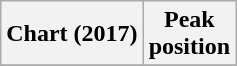<table class="wikitable sortable plainrowheaders" style="text-align:center">
<tr>
<th scope="col">Chart (2017)</th>
<th scope="col">Peak<br> position</th>
</tr>
<tr>
</tr>
</table>
